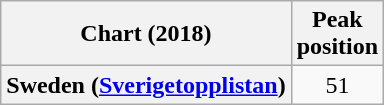<table class="wikitable plainrowheaders" style="text-align:center">
<tr>
<th>Chart (2018)</th>
<th>Peak<br>position</th>
</tr>
<tr>
<th scope="row">Sweden (<a href='#'>Sverigetopplistan</a>)</th>
<td>51</td>
</tr>
</table>
